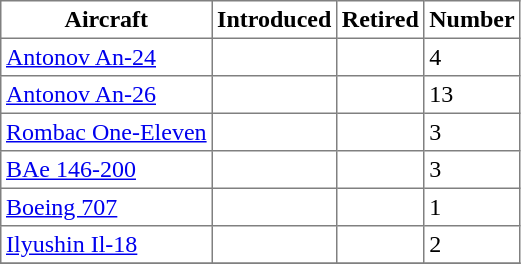<table class="toccolours sortable" border="1" cellpadding="3" style="border-collapse:collapse">
<tr>
<th>Aircraft</th>
<th>Introduced</th>
<th>Retired</th>
<th>Number</th>
</tr>
<tr>
<td><a href='#'>Antonov An-24</a></td>
<td></td>
<td></td>
<td>4</td>
</tr>
<tr>
<td><a href='#'>Antonov An-26</a></td>
<td></td>
<td></td>
<td>13</td>
</tr>
<tr>
<td><a href='#'>Rombac One-Eleven</a></td>
<td></td>
<td></td>
<td>3</td>
</tr>
<tr>
<td><a href='#'>BAe 146-200</a></td>
<td></td>
<td></td>
<td>3</td>
</tr>
<tr>
<td><a href='#'>Boeing 707</a></td>
<td></td>
<td></td>
<td>1</td>
</tr>
<tr>
<td><a href='#'>Ilyushin Il-18</a></td>
<td></td>
<td></td>
<td>2</td>
</tr>
<tr>
</tr>
</table>
